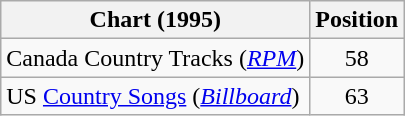<table class="wikitable sortable">
<tr>
<th scope="col">Chart (1995)</th>
<th scope="col">Position</th>
</tr>
<tr>
<td>Canada Country Tracks (<em><a href='#'>RPM</a></em>)</td>
<td align="center">58</td>
</tr>
<tr>
<td>US <a href='#'>Country Songs</a> (<em><a href='#'>Billboard</a></em>)</td>
<td align="center">63</td>
</tr>
</table>
